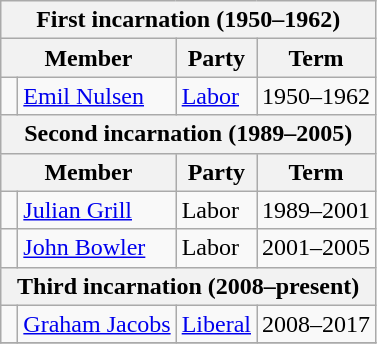<table class="wikitable">
<tr>
<th colspan="4">First incarnation (1950–1962)</th>
</tr>
<tr>
<th colspan="2">Member</th>
<th>Party</th>
<th>Term</th>
</tr>
<tr>
<td> </td>
<td><a href='#'>Emil Nulsen</a></td>
<td><a href='#'>Labor</a></td>
<td>1950–1962</td>
</tr>
<tr>
<th colspan="4">Second incarnation (1989–2005)</th>
</tr>
<tr>
<th colspan="2">Member</th>
<th>Party</th>
<th>Term</th>
</tr>
<tr>
<td> </td>
<td><a href='#'>Julian Grill</a></td>
<td>Labor</td>
<td>1989–2001</td>
</tr>
<tr>
<td> </td>
<td><a href='#'>John Bowler</a></td>
<td>Labor</td>
<td>2001–2005</td>
</tr>
<tr>
<th colspan="4">Third incarnation (2008–present)</th>
</tr>
<tr>
<td> </td>
<td><a href='#'>Graham Jacobs</a></td>
<td><a href='#'>Liberal</a></td>
<td>2008–2017</td>
</tr>
<tr>
</tr>
</table>
